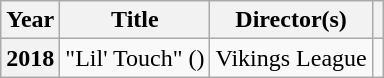<table class="wikitable plainrowheaders" style="text-align:center">
<tr>
<th scope="col">Year</th>
<th scope="col">Title</th>
<th scope="col">Director(s)</th>
<th scope="col"></th>
</tr>
<tr>
<th scope="row">2018</th>
<td>"Lil' Touch" ()</td>
<td>Vikings League</td>
<td></td>
</tr>
</table>
